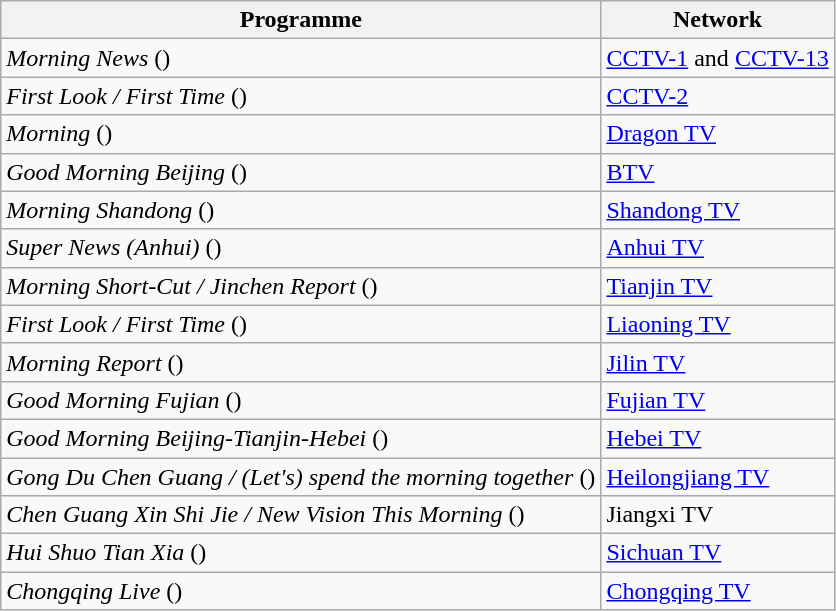<table class="wikitable">
<tr>
<th>Programme</th>
<th>Network</th>
</tr>
<tr>
<td><em>Morning News</em> ()</td>
<td><a href='#'>CCTV-1</a> and <a href='#'>CCTV-13</a></td>
</tr>
<tr>
<td><em>First Look / First Time</em> ()</td>
<td><a href='#'>CCTV-2</a></td>
</tr>
<tr>
<td><em>Morning</em> ()</td>
<td><a href='#'>Dragon TV</a></td>
</tr>
<tr>
<td><em>Good Morning Beijing</em> ()</td>
<td><a href='#'>BTV</a></td>
</tr>
<tr>
<td><em>Morning Shandong</em> ()</td>
<td><a href='#'>Shandong TV</a></td>
</tr>
<tr>
<td><em>Super News (Anhui)</em> ()</td>
<td><a href='#'>Anhui TV</a></td>
</tr>
<tr>
<td><em>Morning Short-Cut / Jinchen Report</em> ()</td>
<td><a href='#'>Tianjin TV</a></td>
</tr>
<tr>
<td><em>First Look / First Time</em> ()</td>
<td><a href='#'>Liaoning TV</a></td>
</tr>
<tr>
<td><em>Morning Report</em> ()</td>
<td><a href='#'>Jilin TV</a></td>
</tr>
<tr>
<td><em>Good Morning Fujian</em> ()</td>
<td><a href='#'>Fujian TV</a></td>
</tr>
<tr>
<td><em>Good Morning Beijing-Tianjin-Hebei</em> ()</td>
<td><a href='#'>Hebei TV</a></td>
</tr>
<tr>
<td><em>Gong Du Chen Guang / (Let's) spend the morning together</em> ()</td>
<td><a href='#'>Heilongjiang TV</a></td>
</tr>
<tr>
<td><em>Chen Guang Xin Shi Jie / New Vision This Morning</em> ()</td>
<td>Jiangxi TV</td>
</tr>
<tr>
<td><em>Hui Shuo Tian Xia</em> ()</td>
<td><a href='#'>Sichuan TV</a></td>
</tr>
<tr>
<td><em>Chongqing Live</em> ()</td>
<td><a href='#'>Chongqing TV</a></td>
</tr>
</table>
